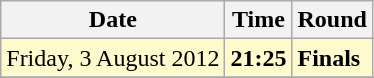<table class="wikitable">
<tr>
<th>Date</th>
<th>Time</th>
<th>Round</th>
</tr>
<tr>
<td style=background:lemonchiffon>Friday, 3 August 2012</td>
<td style=background:lemonchiffon><strong>21:25</strong></td>
<td style=background:lemonchiffon><strong>Finals</strong></td>
</tr>
<tr>
</tr>
</table>
